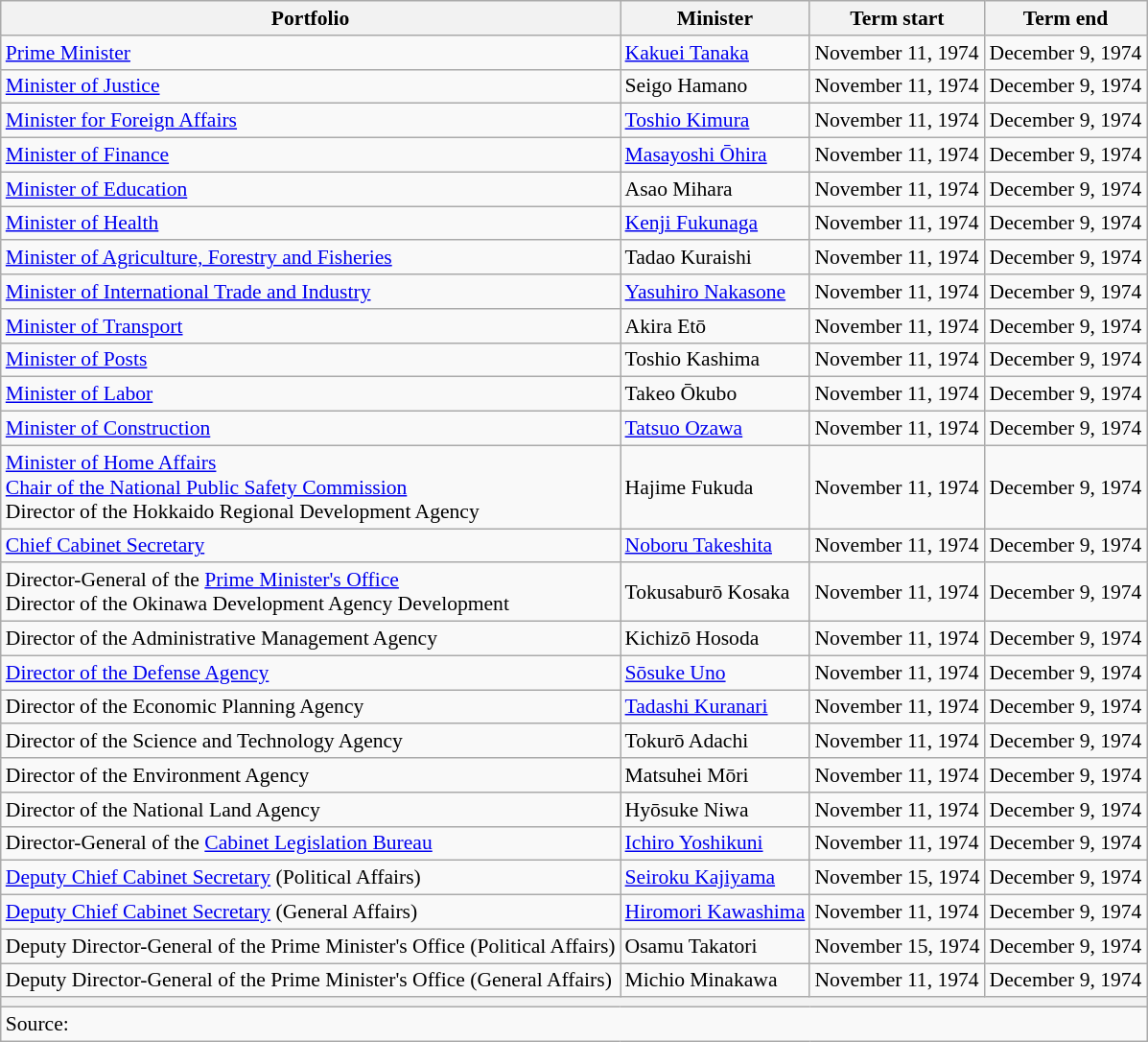<table class="wikitable unsortable" style="font-size: 90%;">
<tr>
<th scope="col">Portfolio</th>
<th scope="col">Minister</th>
<th scope="col">Term start</th>
<th scope="col">Term end</th>
</tr>
<tr>
<td style="text-align: left;"><a href='#'>Prime Minister</a></td>
<td><a href='#'>Kakuei Tanaka</a></td>
<td>November 11, 1974</td>
<td>December 9, 1974</td>
</tr>
<tr>
<td><a href='#'>Minister of Justice</a></td>
<td>Seigo Hamano</td>
<td>November 11, 1974</td>
<td>December 9, 1974</td>
</tr>
<tr>
<td><a href='#'>Minister for Foreign Affairs</a></td>
<td><a href='#'>Toshio Kimura</a></td>
<td>November 11, 1974</td>
<td>December 9, 1974</td>
</tr>
<tr>
<td><a href='#'>Minister of Finance</a></td>
<td><a href='#'>Masayoshi Ōhira</a></td>
<td>November 11, 1974</td>
<td>December 9, 1974</td>
</tr>
<tr>
<td><a href='#'>Minister of Education</a></td>
<td>Asao Mihara</td>
<td>November 11, 1974</td>
<td>December 9, 1974</td>
</tr>
<tr>
<td><a href='#'>Minister of Health</a></td>
<td><a href='#'>Kenji Fukunaga</a></td>
<td>November 11, 1974</td>
<td>December 9, 1974</td>
</tr>
<tr>
<td><a href='#'>Minister of Agriculture, Forestry and Fisheries</a></td>
<td>Tadao Kuraishi</td>
<td>November 11, 1974</td>
<td>December 9, 1974</td>
</tr>
<tr>
<td><a href='#'>Minister of International Trade and Industry</a></td>
<td><a href='#'>Yasuhiro Nakasone</a></td>
<td>November 11, 1974</td>
<td>December 9, 1974</td>
</tr>
<tr>
<td><a href='#'>Minister of Transport</a></td>
<td>Akira Etō</td>
<td>November 11, 1974</td>
<td>December 9, 1974</td>
</tr>
<tr>
<td><a href='#'>Minister of Posts</a></td>
<td>Toshio Kashima</td>
<td>November 11, 1974</td>
<td>December 9, 1974</td>
</tr>
<tr>
<td><a href='#'>Minister of Labor</a></td>
<td>Takeo Ōkubo</td>
<td>November 11, 1974</td>
<td>December 9, 1974</td>
</tr>
<tr>
<td><a href='#'>Minister of Construction</a></td>
<td><a href='#'>Tatsuo Ozawa</a></td>
<td>November 11, 1974</td>
<td>December 9, 1974</td>
</tr>
<tr>
<td><a href='#'>Minister of Home Affairs</a><br><a href='#'>Chair of the National Public Safety Commission</a><br>Director of the Hokkaido Regional Development Agency</td>
<td>Hajime Fukuda</td>
<td>November 11, 1974</td>
<td>December 9, 1974</td>
</tr>
<tr>
<td><a href='#'>Chief Cabinet Secretary</a></td>
<td><a href='#'>Noboru Takeshita</a></td>
<td>November 11, 1974</td>
<td>December 9, 1974</td>
</tr>
<tr>
<td>Director-General of the <a href='#'>Prime Minister's Office</a><br>Director of the Okinawa Development Agency Development</td>
<td>Tokusaburō Kosaka</td>
<td>November 11, 1974</td>
<td>December 9, 1974</td>
</tr>
<tr>
<td>Director of the Administrative Management Agency</td>
<td>Kichizō Hosoda</td>
<td>November 11, 1974</td>
<td>December 9, 1974</td>
</tr>
<tr>
<td><a href='#'>Director of the Defense Agency</a></td>
<td><a href='#'>Sōsuke Uno</a></td>
<td>November 11, 1974</td>
<td>December 9, 1974</td>
</tr>
<tr>
<td>Director of the Economic Planning Agency</td>
<td><a href='#'>Tadashi Kuranari</a></td>
<td>November 11, 1974</td>
<td>December 9, 1974</td>
</tr>
<tr>
<td>Director of the Science and Technology Agency</td>
<td>Tokurō Adachi</td>
<td>November 11, 1974</td>
<td>December 9, 1974</td>
</tr>
<tr>
<td>Director of the Environment Agency</td>
<td>Matsuhei Mōri</td>
<td>November 11, 1974</td>
<td>December 9, 1974</td>
</tr>
<tr>
<td>Director of the National Land Agency</td>
<td>Hyōsuke Niwa</td>
<td>November 11, 1974</td>
<td>December 9, 1974</td>
</tr>
<tr>
<td>Director-General of the <a href='#'>Cabinet Legislation Bureau</a></td>
<td><a href='#'>Ichiro Yoshikuni</a></td>
<td>November 11, 1974</td>
<td>December 9, 1974</td>
</tr>
<tr>
<td><a href='#'>Deputy Chief Cabinet Secretary</a> (Political Affairs)</td>
<td><a href='#'>Seiroku Kajiyama</a></td>
<td>November 15, 1974</td>
<td>December 9, 1974</td>
</tr>
<tr>
<td><a href='#'>Deputy Chief Cabinet Secretary</a> (General Affairs)</td>
<td><a href='#'>Hiromori Kawashima</a></td>
<td>November 11, 1974</td>
<td>December 9, 1974</td>
</tr>
<tr>
<td>Deputy Director-General of the Prime Minister's Office (Political Affairs)</td>
<td>Osamu Takatori</td>
<td>November 15, 1974</td>
<td>December 9, 1974</td>
</tr>
<tr>
<td>Deputy Director-General of the Prime Minister's Office (General Affairs)</td>
<td>Michio Minakawa</td>
<td>November 11, 1974</td>
<td>December 9, 1974</td>
</tr>
<tr>
<th colspan="4"></th>
</tr>
<tr>
<td colspan="4">Source:</td>
</tr>
</table>
